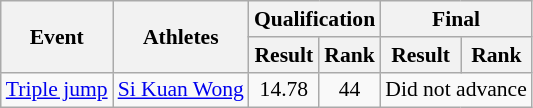<table class="wikitable" border="1" style="font-size:90%">
<tr>
<th rowspan="2">Event</th>
<th rowspan="2">Athletes</th>
<th colspan="2">Qualification</th>
<th colspan="2">Final</th>
</tr>
<tr>
<th>Result</th>
<th>Rank</th>
<th>Result</th>
<th>Rank</th>
</tr>
<tr>
<td><a href='#'>Triple jump</a></td>
<td><a href='#'>Si Kuan Wong</a></td>
<td align=center>14.78</td>
<td align=center>44</td>
<td align=center colspan="2">Did not advance</td>
</tr>
</table>
